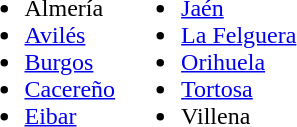<table>
<tr style="vertical-align: top;">
<td><br><ul><li>Almería</li><li><a href='#'>Avilés</a></li><li><a href='#'>Burgos</a></li><li><a href='#'>Cacereño</a></li><li><a href='#'>Eibar</a></li></ul></td>
<td><br><ul><li><a href='#'>Jaén</a></li><li><a href='#'>La Felguera</a></li><li><a href='#'>Orihuela</a></li><li><a href='#'>Tortosa</a></li><li>Villena</li></ul></td>
</tr>
</table>
